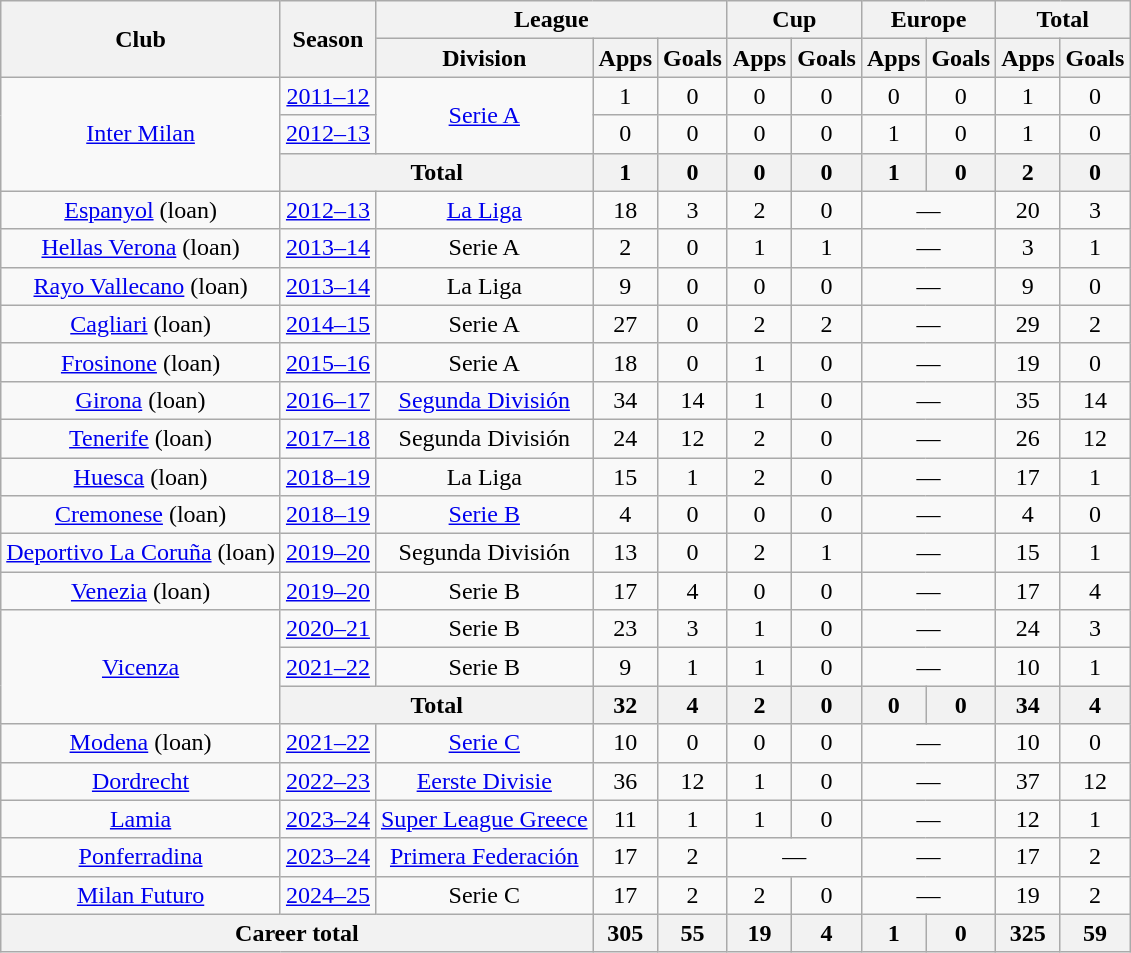<table class="wikitable" style="text-align:center">
<tr>
<th rowspan="2">Club</th>
<th rowspan="2">Season</th>
<th colspan="3">League</th>
<th colspan="2">Cup</th>
<th colspan="2">Europe</th>
<th colspan="2">Total</th>
</tr>
<tr>
<th>Division</th>
<th>Apps</th>
<th>Goals</th>
<th>Apps</th>
<th>Goals</th>
<th>Apps</th>
<th>Goals</th>
<th>Apps</th>
<th>Goals</th>
</tr>
<tr>
<td rowspan="3"><a href='#'>Inter Milan</a></td>
<td><a href='#'>2011–12</a></td>
<td rowspan="2"><a href='#'>Serie A</a></td>
<td>1</td>
<td>0</td>
<td>0</td>
<td>0</td>
<td>0</td>
<td>0</td>
<td>1</td>
<td>0</td>
</tr>
<tr>
<td><a href='#'>2012–13</a></td>
<td>0</td>
<td>0</td>
<td>0</td>
<td>0</td>
<td>1</td>
<td>0</td>
<td>1</td>
<td>0</td>
</tr>
<tr>
<th colspan="2">Total</th>
<th>1</th>
<th>0</th>
<th>0</th>
<th>0</th>
<th>1</th>
<th>0</th>
<th>2</th>
<th>0</th>
</tr>
<tr>
<td><a href='#'>Espanyol</a> (loan)</td>
<td><a href='#'>2012–13</a></td>
<td><a href='#'>La Liga</a></td>
<td>18</td>
<td>3</td>
<td>2</td>
<td>0</td>
<td colspan="2">—</td>
<td>20</td>
<td>3</td>
</tr>
<tr>
<td><a href='#'>Hellas Verona</a> (loan)</td>
<td><a href='#'>2013–14</a></td>
<td>Serie A</td>
<td>2</td>
<td>0</td>
<td>1</td>
<td>1</td>
<td colspan="2">—</td>
<td>3</td>
<td>1</td>
</tr>
<tr>
<td><a href='#'>Rayo Vallecano</a> (loan)</td>
<td><a href='#'>2013–14</a></td>
<td>La Liga</td>
<td>9</td>
<td>0</td>
<td>0</td>
<td>0</td>
<td colspan="2">—</td>
<td>9</td>
<td>0</td>
</tr>
<tr>
<td><a href='#'>Cagliari</a> (loan)</td>
<td><a href='#'>2014–15</a></td>
<td>Serie A</td>
<td>27</td>
<td>0</td>
<td>2</td>
<td>2</td>
<td colspan="2">—</td>
<td>29</td>
<td>2</td>
</tr>
<tr>
<td><a href='#'>Frosinone</a> (loan)</td>
<td><a href='#'>2015–16</a></td>
<td>Serie A</td>
<td>18</td>
<td>0</td>
<td>1</td>
<td>0</td>
<td colspan="2">—</td>
<td>19</td>
<td>0</td>
</tr>
<tr>
<td><a href='#'>Girona</a> (loan)</td>
<td><a href='#'>2016–17</a></td>
<td><a href='#'>Segunda División</a></td>
<td>34</td>
<td>14</td>
<td>1</td>
<td>0</td>
<td colspan="2">—</td>
<td>35</td>
<td>14</td>
</tr>
<tr>
<td><a href='#'>Tenerife</a> (loan)</td>
<td><a href='#'>2017–18</a></td>
<td>Segunda División</td>
<td>24</td>
<td>12</td>
<td>2</td>
<td>0</td>
<td colspan="2">—</td>
<td>26</td>
<td>12</td>
</tr>
<tr>
<td><a href='#'>Huesca</a> (loan)</td>
<td><a href='#'>2018–19</a></td>
<td>La Liga</td>
<td>15</td>
<td>1</td>
<td>2</td>
<td>0</td>
<td colspan="2">—</td>
<td>17</td>
<td>1</td>
</tr>
<tr>
<td><a href='#'>Cremonese</a> (loan)</td>
<td><a href='#'>2018–19</a></td>
<td><a href='#'>Serie B</a></td>
<td>4</td>
<td>0</td>
<td>0</td>
<td>0</td>
<td colspan="2">—</td>
<td>4</td>
<td>0</td>
</tr>
<tr>
<td><a href='#'>Deportivo La Coruña</a> (loan)</td>
<td><a href='#'>2019–20</a></td>
<td>Segunda División</td>
<td>13</td>
<td>0</td>
<td>2</td>
<td>1</td>
<td colspan="2">—</td>
<td>15</td>
<td>1</td>
</tr>
<tr>
<td><a href='#'>Venezia</a> (loan)</td>
<td><a href='#'>2019–20</a></td>
<td>Serie B</td>
<td>17</td>
<td>4</td>
<td>0</td>
<td>0</td>
<td colspan="2">—</td>
<td>17</td>
<td>4</td>
</tr>
<tr>
<td rowspan="3"><a href='#'>Vicenza</a></td>
<td><a href='#'>2020–21</a></td>
<td>Serie B</td>
<td>23</td>
<td>3</td>
<td>1</td>
<td>0</td>
<td colspan="2">—</td>
<td>24</td>
<td>3</td>
</tr>
<tr>
<td><a href='#'>2021–22</a></td>
<td>Serie B</td>
<td>9</td>
<td>1</td>
<td>1</td>
<td>0</td>
<td colspan="2">—</td>
<td>10</td>
<td>1</td>
</tr>
<tr>
<th colspan="2">Total</th>
<th>32</th>
<th>4</th>
<th>2</th>
<th>0</th>
<th>0</th>
<th>0</th>
<th>34</th>
<th>4</th>
</tr>
<tr>
<td><a href='#'>Modena</a> (loan)</td>
<td><a href='#'>2021–22</a></td>
<td><a href='#'>Serie C</a></td>
<td>10</td>
<td>0</td>
<td>0</td>
<td>0</td>
<td colspan="2">—</td>
<td>10</td>
<td>0</td>
</tr>
<tr>
<td><a href='#'>Dordrecht</a></td>
<td><a href='#'>2022–23</a></td>
<td><a href='#'>Eerste Divisie</a></td>
<td>36</td>
<td>12</td>
<td>1</td>
<td>0</td>
<td colspan="2">—</td>
<td>37</td>
<td>12</td>
</tr>
<tr>
<td><a href='#'>Lamia</a></td>
<td><a href='#'>2023–24</a></td>
<td><a href='#'>Super League Greece</a></td>
<td>11</td>
<td>1</td>
<td>1</td>
<td>0</td>
<td colspan="2">—</td>
<td>12</td>
<td>1</td>
</tr>
<tr>
<td><a href='#'>Ponferradina</a></td>
<td><a href='#'>2023–24</a></td>
<td><a href='#'>Primera Federación</a></td>
<td>17</td>
<td>2</td>
<td colspan="2">—</td>
<td colspan="2">—</td>
<td>17</td>
<td>2</td>
</tr>
<tr>
<td><a href='#'>Milan Futuro</a></td>
<td><a href='#'>2024–25</a></td>
<td>Serie C</td>
<td>17</td>
<td>2</td>
<td>2</td>
<td>0</td>
<td colspan="2">—</td>
<td>19</td>
<td>2</td>
</tr>
<tr>
<th colspan="3">Career total</th>
<th>305</th>
<th>55</th>
<th>19</th>
<th>4</th>
<th>1</th>
<th>0</th>
<th>325</th>
<th>59</th>
</tr>
</table>
